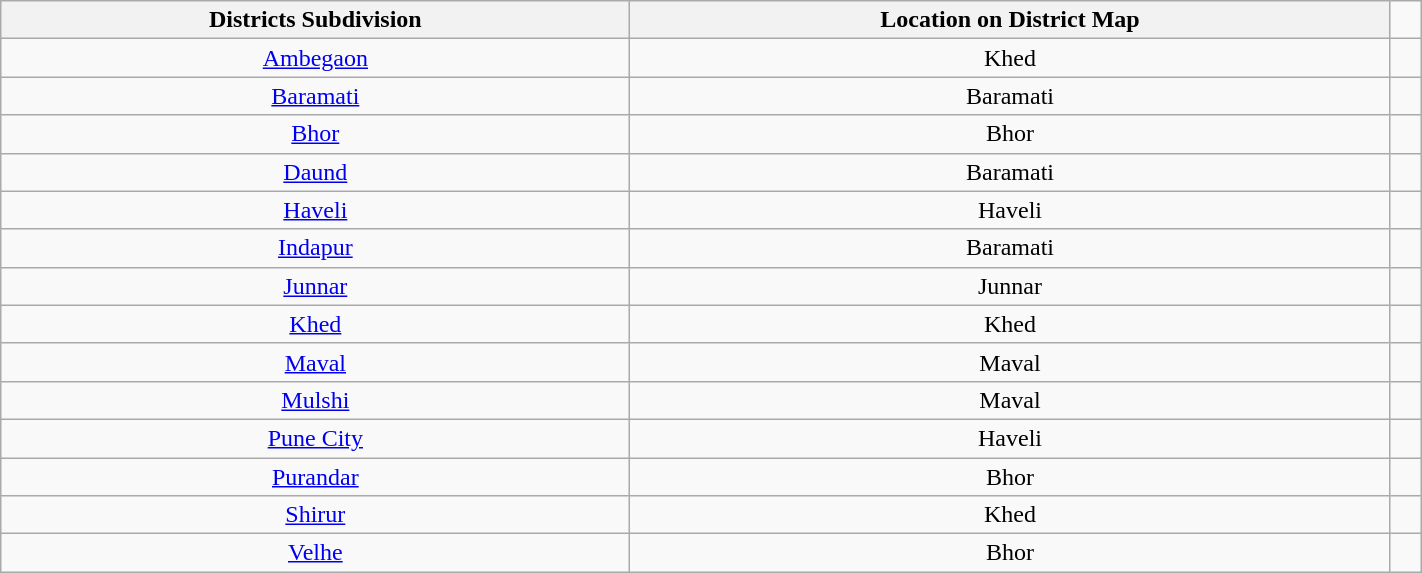<table class="wikitable sortable" style="text-align:center" border=1 width=75%>
<tr>
<th Name>Districts Subdivision</th>
<th class="unsortable">Location on District Map</th>
</tr>
<tr>
<td><a href='#'>Ambegaon</a></td>
<td>Khed</td>
<td></td>
</tr>
<tr>
<td><a href='#'>Baramati</a></td>
<td>Baramati</td>
<td></td>
</tr>
<tr>
<td><a href='#'>Bhor</a></td>
<td>Bhor</td>
<td></td>
</tr>
<tr>
<td><a href='#'>Daund</a></td>
<td>Baramati</td>
<td></td>
</tr>
<tr>
<td><a href='#'>Haveli</a></td>
<td>Haveli</td>
<td></td>
</tr>
<tr>
<td><a href='#'>Indapur</a></td>
<td>Baramati</td>
<td></td>
</tr>
<tr>
<td><a href='#'>Junnar</a></td>
<td>Junnar</td>
<td></td>
</tr>
<tr>
<td><a href='#'>Khed</a></td>
<td>Khed</td>
<td></td>
</tr>
<tr>
<td><a href='#'>Maval</a></td>
<td>Maval</td>
<td></td>
</tr>
<tr>
<td><a href='#'>Mulshi</a></td>
<td>Maval</td>
<td></td>
</tr>
<tr>
<td><a href='#'>Pune City</a></td>
<td>Haveli</td>
<td></td>
</tr>
<tr>
<td><a href='#'>Purandar</a></td>
<td>Bhor</td>
<td></td>
</tr>
<tr>
<td><a href='#'>Shirur</a></td>
<td>Khed</td>
<td></td>
</tr>
<tr>
<td><a href='#'>Velhe</a></td>
<td>Bhor</td>
<td></td>
</tr>
</table>
